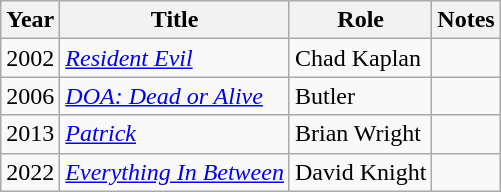<table class="wikitable">
<tr>
<th>Year</th>
<th>Title</th>
<th>Role</th>
<th>Notes</th>
</tr>
<tr>
<td>2002</td>
<td><em><a href='#'>Resident Evil</a></em></td>
<td>Chad Kaplan</td>
<td></td>
</tr>
<tr>
<td>2006</td>
<td><em><a href='#'>DOA: Dead or Alive</a></em></td>
<td>Butler</td>
<td></td>
</tr>
<tr>
<td>2013</td>
<td><em><a href='#'>Patrick</a></em></td>
<td>Brian Wright</td>
<td></td>
</tr>
<tr>
<td>2022</td>
<td><a href='#'><em>Everything In Between</em></a></td>
<td>David Knight</td>
<td></td>
</tr>
</table>
